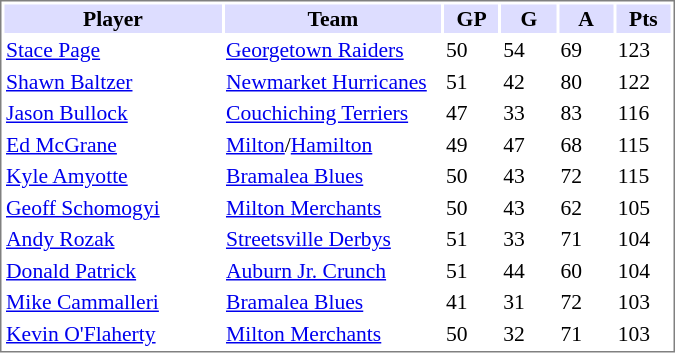<table cellpadding="0">
<tr align="left" style="vertical-align: top">
<td></td>
<td><br><table cellpadding="1" width="450px" style="font-size: 90%; border: 1px solid gray;">
<tr>
<th bgcolor="#DDDDFF" width="30%">Player</th>
<th bgcolor="#DDDDFF" width="30%">Team</th>
<th bgcolor="#DDDDFF" width="7.5%">GP</th>
<th bgcolor="#DDDDFF" width="7.5%">G</th>
<th bgcolor="#DDDDFF" width="7.5%">A</th>
<th bgcolor="#DDDDFF" width="7.5%">Pts</th>
</tr>
<tr>
<td><a href='#'>Stace Page</a></td>
<td><a href='#'>Georgetown Raiders</a></td>
<td>50</td>
<td>54</td>
<td>69</td>
<td>123</td>
</tr>
<tr>
<td><a href='#'>Shawn Baltzer</a></td>
<td><a href='#'>Newmarket Hurricanes</a></td>
<td>51</td>
<td>42</td>
<td>80</td>
<td>122</td>
</tr>
<tr>
<td><a href='#'>Jason Bullock</a></td>
<td><a href='#'>Couchiching Terriers</a></td>
<td>47</td>
<td>33</td>
<td>83</td>
<td>116</td>
</tr>
<tr>
<td><a href='#'>Ed McGrane</a></td>
<td><a href='#'>Milton</a>/<a href='#'>Hamilton</a></td>
<td>49</td>
<td>47</td>
<td>68</td>
<td>115</td>
</tr>
<tr>
<td><a href='#'>Kyle Amyotte</a></td>
<td><a href='#'>Bramalea Blues</a></td>
<td>50</td>
<td>43</td>
<td>72</td>
<td>115</td>
</tr>
<tr>
<td><a href='#'>Geoff Schomogyi</a></td>
<td><a href='#'>Milton Merchants</a></td>
<td>50</td>
<td>43</td>
<td>62</td>
<td>105</td>
</tr>
<tr>
<td><a href='#'>Andy Rozak</a></td>
<td><a href='#'>Streetsville Derbys</a></td>
<td>51</td>
<td>33</td>
<td>71</td>
<td>104</td>
</tr>
<tr>
<td><a href='#'>Donald Patrick</a></td>
<td><a href='#'>Auburn Jr. Crunch</a></td>
<td>51</td>
<td>44</td>
<td>60</td>
<td>104</td>
</tr>
<tr>
<td><a href='#'>Mike Cammalleri</a></td>
<td><a href='#'>Bramalea Blues</a></td>
<td>41</td>
<td>31</td>
<td>72</td>
<td>103</td>
</tr>
<tr>
<td><a href='#'>Kevin O'Flaherty</a></td>
<td><a href='#'>Milton Merchants</a></td>
<td>50</td>
<td>32</td>
<td>71</td>
<td>103</td>
</tr>
</table>
</td>
</tr>
</table>
